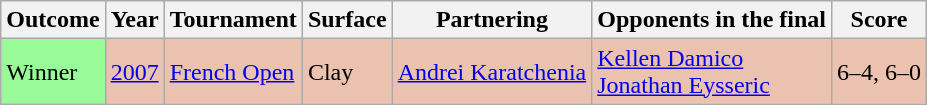<table class="wikitable">
<tr>
<th>Outcome</th>
<th>Year</th>
<th>Tournament</th>
<th>Surface</th>
<th>Partnering</th>
<th>Opponents in the final</th>
<th>Score</th>
</tr>
<tr bgcolor="#EBC2AF">
<td bgcolor="98FB98">Winner</td>
<td><a href='#'>2007</a></td>
<td><a href='#'>French Open</a></td>
<td>Clay</td>
<td> <a href='#'>Andrei Karatchenia</a></td>
<td> <a href='#'>Kellen Damico</a> <br>  <a href='#'>Jonathan Eysseric</a></td>
<td>6–4, 6–0</td>
</tr>
</table>
